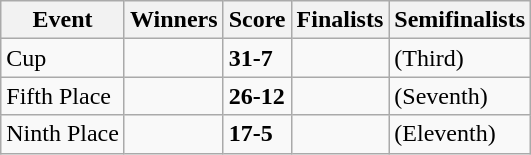<table class="wikitable">
<tr>
<th>Event</th>
<th>Winners</th>
<th>Score</th>
<th>Finalists</th>
<th>Semifinalists</th>
</tr>
<tr>
<td>Cup</td>
<td><strong></strong></td>
<td><strong>31-7</strong></td>
<td></td>
<td> (Third)<br></td>
</tr>
<tr>
<td>Fifth Place</td>
<td><strong></strong></td>
<td><strong>26-12</strong></td>
<td></td>
<td> (Seventh)<br></td>
</tr>
<tr>
<td>Ninth Place</td>
<td><strong></strong></td>
<td><strong>17-5</strong></td>
<td></td>
<td> (Eleventh)<br></td>
</tr>
</table>
